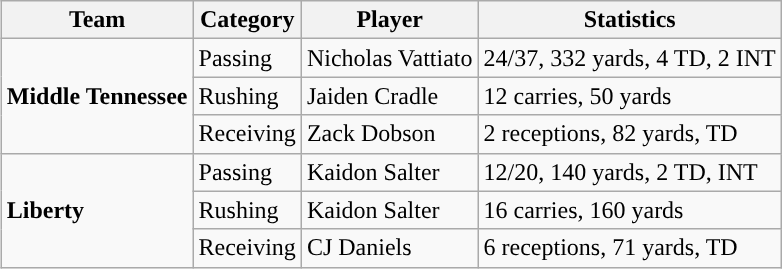<table class="wikitable" style="float: right;">
<tr>
<th>Team</th>
<th>Category</th>
<th>Player</th>
<th>Statistics</th>
</tr>
<tr>
<td rowspan=3><strong>Middle Tennessee</strong></td>
<td>Passing</td>
<td>Nicholas Vattiato</td>
<td>24/37, 332 yards, 4 TD, 2 INT</td>
</tr>
<tr>
<td>Rushing</td>
<td>Jaiden Cradle</td>
<td>12 carries, 50 yards</td>
</tr>
<tr>
<td>Receiving</td>
<td>Zack Dobson</td>
<td>2 receptions, 82 yards, TD</td>
</tr>
<tr>
<td rowspan=3><strong>Liberty</strong></td>
<td>Passing</td>
<td>Kaidon Salter</td>
<td>12/20, 140 yards, 2 TD, INT</td>
</tr>
<tr>
<td>Rushing</td>
<td>Kaidon Salter</td>
<td>16 carries, 160 yards</td>
</tr>
<tr>
<td>Receiving</td>
<td>CJ Daniels</td>
<td>6 receptions, 71 yards, TD</td>
</tr>
</table>
